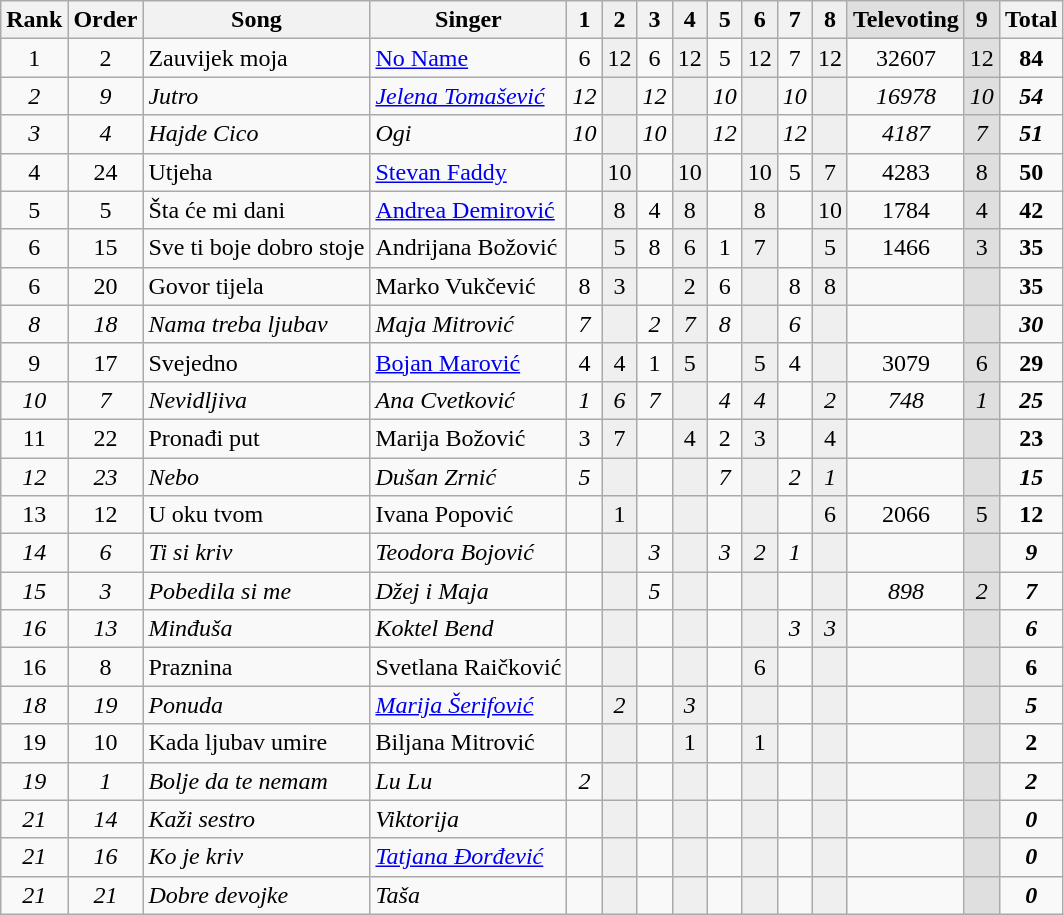<table class="wikitable">
<tr>
<th>Rank</th>
<th>Order</th>
<th>Song</th>
<th>Singer</th>
<th>1</th>
<th style="background:#efefef;">2</th>
<th>3</th>
<th style="background:#efefef;">4</th>
<th>5</th>
<th style="background:#efefef;">6</th>
<th>7</th>
<th style="background:#efefef;">8</th>
<th style="background:#dfdfdf;">Televoting</th>
<th style="background:#dfdfdf;">9</th>
<th>Total</th>
</tr>
<tr>
<td align=CENTER>1</td>
<td align=CENTER>2</td>
<td>Zauvijek moja</td>
<td><a href='#'>No Name</a></td>
<td align=CENTER>6</td>
<td style="background:#efefef; text-align:CENTER;">12</td>
<td align=CENTER>6</td>
<td style="background:#efefef; text-align:CENTER;">12</td>
<td align=CENTER>5</td>
<td style="background:#efefef; text-align:CENTER;">12</td>
<td align=CENTER>7</td>
<td style="background:#efefef; text-align:CENTER;">12</td>
<td align=CENTER>32607</td>
<td style="background:#dfdfdf; text-align:CENTER;">12</td>
<td align=CENTER><strong>84</strong></td>
</tr>
<tr>
<td align=CENTER><em>2</em></td>
<td align=CENTER><em>9</em></td>
<td><em>Jutro</em></td>
<td><em><a href='#'>Jelena Tomašević</a></em></td>
<td align=CENTER><em>12</em></td>
<td style="background:#efefef; text-align:CENTER;"></td>
<td align=CENTER><em>12</em></td>
<td style="background:#efefef; text-align:CENTER;"></td>
<td align=CENTER><em>10</em></td>
<td style="background:#efefef; text-align:CENTER;"></td>
<td align=CENTER><em>10</em></td>
<td style="background:#efefef; text-align:CENTER;"></td>
<td align=CENTER><em>16978</em></td>
<td style="background:#dfdfdf; text-align:CENTER;"><em>10</em></td>
<td align=CENTER><strong><em>54</em></strong></td>
</tr>
<tr>
<td align=CENTER><em>3</em></td>
<td align=CENTER><em>4</em></td>
<td><em>Hajde Cico</em></td>
<td><em>Ogi</em></td>
<td align=CENTER><em>10</em></td>
<td style="background:#efefef; text-align:CENTER;"></td>
<td align=CENTER><em>10</em></td>
<td style="background:#efefef; text-align:CENTER;"></td>
<td align=CENTER><em>12</em></td>
<td style="background:#efefef; text-align:CENTER;"></td>
<td align=CENTER><em>12</em></td>
<td style="background:#efefef; text-align:CENTER;"></td>
<td align=CENTER><em>4187</em></td>
<td style="background:#dfdfdf; text-align:CENTER;"><em>7</em></td>
<td align=CENTER><strong><em>51</em></strong></td>
</tr>
<tr>
<td align=CENTER>4</td>
<td align=CENTER>24</td>
<td>Utjeha</td>
<td><a href='#'>Stevan Faddy</a></td>
<td align=CENTER></td>
<td style="background:#efefef; text-align:CENTER;">10</td>
<td align=CENTER></td>
<td style="background:#efefef; text-align:CENTER;">10</td>
<td align=CENTER></td>
<td style="background:#efefef; text-align:CENTER;">10</td>
<td align=CENTER>5</td>
<td style="background:#efefef; text-align:CENTER;">7</td>
<td align=CENTER>4283</td>
<td style="background:#dfdfdf; text-align:CENTER;">8</td>
<td align=CENTER><strong>50</strong></td>
</tr>
<tr>
<td align=CENTER>5</td>
<td align=CENTER>5</td>
<td>Šta će mi dani</td>
<td><a href='#'>Andrea Demirović</a></td>
<td align=CENTER></td>
<td style="background:#efefef; text-align:CENTER;">8</td>
<td align=CENTER>4</td>
<td style="background:#efefef; text-align:CENTER;">8</td>
<td align=CENTER></td>
<td style="background:#efefef; text-align:CENTER;">8</td>
<td align=CENTER></td>
<td style="background:#efefef; text-align:CENTER;">10</td>
<td align=CENTER>1784</td>
<td style="background:#dfdfdf; text-align:CENTER;">4</td>
<td align=CENTER><strong>42</strong></td>
</tr>
<tr>
<td align=CENTER>6</td>
<td align=CENTER>15</td>
<td>Sve ti boje dobro stoje</td>
<td>Andrijana Božović</td>
<td align=CENTER></td>
<td style="background:#efefef; text-align:CENTER;">5</td>
<td align=CENTER>8</td>
<td style="background:#efefef; text-align:CENTER;">6</td>
<td align=CENTER>1</td>
<td style="background:#efefef; text-align:CENTER;">7</td>
<td align=CENTER></td>
<td style="background:#efefef; text-align:CENTER;">5</td>
<td align=CENTER>1466</td>
<td style="background:#dfdfdf; text-align:CENTER;">3</td>
<td align=CENTER><strong>35</strong></td>
</tr>
<tr>
<td align=CENTER>6</td>
<td align=CENTER>20</td>
<td>Govor tijela</td>
<td>Marko Vukčević</td>
<td align=CENTER>8</td>
<td style="background:#efefef; text-align:CENTER;">3</td>
<td align=CENTER></td>
<td style="background:#efefef; text-align:CENTER;">2</td>
<td align=CENTER>6</td>
<td style="background:#efefef; text-align:CENTER;"></td>
<td align=CENTER>8</td>
<td style="background:#efefef; text-align:CENTER;">8</td>
<td align=CENTER></td>
<td style="background:#dfdfdf; text-align:CENTER;"></td>
<td align=CENTER><strong>35</strong></td>
</tr>
<tr>
<td align=CENTER><em>8</em></td>
<td align=CENTER><em>18</em></td>
<td><em>Nama treba ljubav</em></td>
<td><em>Maja Mitrović</em></td>
<td align=CENTER><em>7</em></td>
<td style="background:#efefef; text-align:CENTER;"></td>
<td align=CENTER><em>2</em></td>
<td style="background:#efefef; text-align:CENTER;"><em>7</em></td>
<td align=CENTER><em>8</em></td>
<td style="background:#efefef; text-align:CENTER;"></td>
<td align=CENTER><em>6</em></td>
<td style="background:#efefef; text-align:CENTER;"></td>
<td align=CENTER></td>
<td style="background:#dfdfdf; text-align:CENTER;"></td>
<td align=CENTER><strong><em>30</em></strong></td>
</tr>
<tr>
<td align=CENTER>9</td>
<td align=CENTER>17</td>
<td>Svejedno</td>
<td><a href='#'>Bojan Marović</a></td>
<td align=CENTER>4</td>
<td style="background:#efefef; text-align:CENTER;">4</td>
<td align=CENTER>1</td>
<td style="background:#efefef; text-align:CENTER;">5</td>
<td align=CENTER></td>
<td style="background:#efefef; text-align:CENTER;">5</td>
<td align=CENTER>4</td>
<td style="background:#efefef; text-align:CENTER;"></td>
<td align=CENTER>3079</td>
<td style="background:#dfdfdf; text-align:CENTER;">6</td>
<td align=CENTER><strong>29</strong></td>
</tr>
<tr>
<td align=CENTER><em>10</em></td>
<td align=CENTER><em>7</em></td>
<td><em>Nevidljiva</em></td>
<td><em>Ana Cvetković</em></td>
<td align=CENTER><em>1</em></td>
<td style="background:#efefef; text-align:CENTER;"><em>6</em></td>
<td align=CENTER><em>7</em></td>
<td style="background:#efefef; text-align:CENTER;"></td>
<td align=CENTER><em>4</em></td>
<td style="background:#efefef; text-align:CENTER;"><em>4</em></td>
<td align=CENTER></td>
<td style="background:#efefef; text-align:CENTER;"><em>2</em></td>
<td align=CENTER><em>748</em></td>
<td style="background:#dfdfdf; text-align:CENTER;"><em>1</em></td>
<td align=CENTER><strong><em>25</em></strong></td>
</tr>
<tr>
<td align=CENTER>11</td>
<td align=CENTER>22</td>
<td>Pronađi put</td>
<td>Marija Božović</td>
<td align=CENTER>3</td>
<td style="background:#efefef; text-align:CENTER;">7</td>
<td align=CENTER></td>
<td style="background:#efefef; text-align:CENTER;">4</td>
<td align=CENTER>2</td>
<td style="background:#efefef; text-align:CENTER;">3</td>
<td align=CENTER></td>
<td style="background:#efefef; text-align:CENTER;">4</td>
<td align=CENTER></td>
<td style="background:#dfdfdf; text-align:CENTER;"></td>
<td align=CENTER><strong>23</strong></td>
</tr>
<tr>
<td align=CENTER><em>12</em></td>
<td align=CENTER><em>23</em></td>
<td><em>Nebo</em></td>
<td><em>Dušan Zrnić</em></td>
<td align=CENTER><em>5</em></td>
<td style="background:#efefef; text-align:CENTER;"></td>
<td align=CENTER></td>
<td style="background:#efefef; text-align:CENTER;"></td>
<td align=CENTER><em>7</em></td>
<td style="background:#efefef; text-align:CENTER;"></td>
<td align=CENTER><em>2</em></td>
<td style="background:#efefef; text-align:CENTER;"><em>1</em></td>
<td align=CENTER></td>
<td style="background:#dfdfdf; text-align:CENTER;"></td>
<td align=CENTER><strong><em>15</em></strong></td>
</tr>
<tr>
<td align=CENTER>13</td>
<td align=CENTER>12</td>
<td>U oku tvom</td>
<td>Ivana Popović</td>
<td align=CENTER></td>
<td style="background:#efefef; text-align:CENTER;">1</td>
<td align=CENTER></td>
<td style="background:#efefef; text-align:CENTER;"></td>
<td align=CENTER></td>
<td style="background:#efefef; text-align:CENTER;"></td>
<td align=CENTER></td>
<td style="background:#efefef; text-align:CENTER;">6</td>
<td align=CENTER>2066</td>
<td style="background:#dfdfdf; text-align:CENTER;">5</td>
<td align=CENTER><strong>12</strong></td>
</tr>
<tr>
<td align=CENTER><em>14</em></td>
<td align=CENTER><em>6</em></td>
<td><em>Ti si kriv</em></td>
<td><em>Teodora Bojović</em></td>
<td align=CENTER></td>
<td style="background:#efefef; text-align:CENTER;"></td>
<td align=CENTER><em>3</em></td>
<td style="background:#efefef; text-align:CENTER;"></td>
<td align=CENTER><em>3</em></td>
<td style="background:#efefef; text-align:CENTER;"><em>2</em></td>
<td align=CENTER><em>1</em></td>
<td style="background:#efefef; text-align:CENTER;"></td>
<td align=CENTER></td>
<td style="background:#dfdfdf; text-align:CENTER;"></td>
<td align=CENTER><strong><em>9</em></strong></td>
</tr>
<tr>
<td align=CENTER><em>15</em></td>
<td align=CENTER><em>3</em></td>
<td><em>Pobedila si me</em></td>
<td><em>Džej i Maja</em></td>
<td align=CENTER></td>
<td style="background:#efefef; text-align:CENTER;"></td>
<td align=CENTER><em>5</em></td>
<td style="background:#efefef; text-align:CENTER;"></td>
<td align=CENTER></td>
<td style="background:#efefef; text-align:CENTER;"></td>
<td align=CENTER></td>
<td style="background:#efefef; text-align:CENTER;"></td>
<td align=CENTER><em>898</em></td>
<td style="background:#dfdfdf; text-align:CENTER;"><em>2</em></td>
<td align=CENTER><strong><em>7</em></strong></td>
</tr>
<tr>
<td align=CENTER><em>16</em></td>
<td align=CENTER><em>13</em></td>
<td><em>Minđuša</em></td>
<td><em>Koktel Bend</em></td>
<td align=CENTER></td>
<td style="background:#efefef; text-align:CENTER;"></td>
<td align=CENTER></td>
<td style="background:#efefef; text-align:CENTER;"></td>
<td align=CENTER></td>
<td style="background:#efefef; text-align:CENTER;"></td>
<td align=CENTER><em>3</em></td>
<td style="background:#efefef; text-align:CENTER;"><em>3</em></td>
<td align=CENTER></td>
<td style="background:#dfdfdf; text-align:CENTER;"></td>
<td align=CENTER><strong><em>6</em></strong></td>
</tr>
<tr>
<td align=CENTER>16</td>
<td align=CENTER>8</td>
<td>Praznina</td>
<td>Svetlana Raičković</td>
<td align=CENTER></td>
<td style="background:#efefef; text-align:CENTER;"></td>
<td align=CENTER></td>
<td style="background:#efefef; text-align:CENTER;"></td>
<td align=CENTER></td>
<td style="background:#efefef; text-align:CENTER;">6</td>
<td align=CENTER></td>
<td style="background:#efefef; text-align:CENTER;"></td>
<td align=CENTER></td>
<td style="background:#dfdfdf; text-align:CENTER;"></td>
<td align=CENTER><strong>6</strong></td>
</tr>
<tr>
<td align=CENTER><em>18</em></td>
<td align=CENTER><em>19</em></td>
<td><em>Ponuda</em></td>
<td><em><a href='#'>Marija Šerifović</a></em></td>
<td align=CENTER></td>
<td style="background:#efefef; text-align:CENTER;"><em>2</em></td>
<td align=CENTER></td>
<td style="background:#efefef; text-align:CENTER;"><em>3</em></td>
<td align=CENTER></td>
<td style="background:#efefef; text-align:CENTER;"></td>
<td align=CENTER></td>
<td style="background:#efefef; text-align:CENTER;"></td>
<td align=CENTER></td>
<td style="background:#dfdfdf; text-align:CENTER;"></td>
<td align=CENTER><strong><em>5</em></strong></td>
</tr>
<tr>
<td align=CENTER>19</td>
<td align=CENTER>10</td>
<td>Kada ljubav umire</td>
<td>Biljana Mitrović</td>
<td align=CENTER></td>
<td style="background:#efefef; text-align:CENTER;"></td>
<td align=CENTER></td>
<td style="background:#efefef; text-align:CENTER;">1</td>
<td align=CENTER></td>
<td style="background:#efefef; text-align:CENTER;">1</td>
<td align=CENTER></td>
<td style="background:#efefef; text-align:CENTER;"></td>
<td align=CENTER></td>
<td style="background:#dfdfdf; text-align:CENTER;"></td>
<td align=CENTER><strong>2</strong></td>
</tr>
<tr>
<td align=CENTER><em>19</em></td>
<td align=CENTER><em>1</em></td>
<td><em>Bolje da te nemam</em></td>
<td><em>Lu Lu</em></td>
<td align=CENTER><em>2</em></td>
<td style="background:#efefef; text-align:CENTER;"></td>
<td align=CENTER></td>
<td style="background:#efefef; text-align:CENTER;"></td>
<td align=CENTER></td>
<td style="background:#efefef; text-align:CENTER;"></td>
<td align=CENTER></td>
<td style="background:#efefef; text-align:CENTER;"></td>
<td align=CENTER></td>
<td style="background:#dfdfdf; text-align:CENTER;"></td>
<td align=CENTER><strong><em>2</em></strong></td>
</tr>
<tr>
<td align=CENTER><em>21</em></td>
<td align=CENTER><em>14</em></td>
<td><em>Kaži sestro</em></td>
<td><em>Viktorija</em></td>
<td align=CENTER></td>
<td style="background:#efefef; text-align:CENTER;"></td>
<td align=CENTER></td>
<td style="background:#efefef; text-align:CENTER;"></td>
<td align=CENTER></td>
<td style="background:#efefef; text-align:CENTER;"></td>
<td align=CENTER></td>
<td style="background:#efefef; text-align:CENTER;"></td>
<td align=CENTER></td>
<td style="background:#dfdfdf; text-align:CENTER;"></td>
<td align=CENTER><strong><em>0</em></strong></td>
</tr>
<tr>
<td align=CENTER><em>21</em></td>
<td align=CENTER><em>16</em></td>
<td><em>Ko je kriv</em></td>
<td><em><a href='#'>Tatjana Đorđević</a></em></td>
<td align=CENTER></td>
<td style="background:#efefef; text-align:CENTER;"></td>
<td align=CENTER></td>
<td style="background:#efefef; text-align:CENTER;"></td>
<td align=CENTER></td>
<td style="background:#efefef; text-align:CENTER;"></td>
<td align=CENTER></td>
<td style="background:#efefef; text-align:CENTER;"></td>
<td align=CENTER></td>
<td style="background:#dfdfdf; text-align:CENTER;"></td>
<td align=CENTER><strong><em>0</em></strong></td>
</tr>
<tr>
<td align=CENTER><em>21</em></td>
<td align=CENTER><em>21</em></td>
<td><em>Dobre devojke</em></td>
<td><em>Taša</em></td>
<td align=CENTER></td>
<td style="background:#efefef; text-align:CENTER;"></td>
<td align=CENTER></td>
<td style="background:#efefef; text-align:CENTER;"></td>
<td align=CENTER></td>
<td style="background:#efefef; text-align:CENTER;"></td>
<td align=CENTER></td>
<td style="background:#efefef; text-align:CENTER;"></td>
<td align=CENTER></td>
<td style="background:#dfdfdf; text-align:CENTER;"></td>
<td align=CENTER><strong><em>0</em></strong></td>
</tr>
</table>
